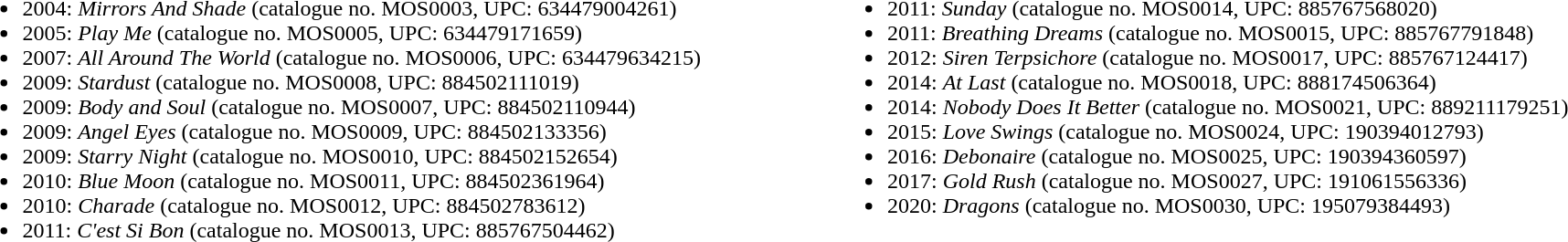<table style="width:100%;">
<tr>
<td style="vertical-align:top; width:50%;"><br><ul><li>2004: <em>Mirrors And Shade</em> (catalogue no. MOS0003, UPC: 634479004261)</li><li>2005: <em>Play Me</em> (catalogue no. MOS0005, UPC: 634479171659)</li><li>2007: <em>All Around The World</em> (catalogue no. MOS0006, UPC: 634479634215)</li><li>2009: <em>Stardust</em> (catalogue no. MOS0008, UPC: 884502111019)</li><li>2009: <em>Body and Soul</em> (catalogue no. MOS0007, UPC: 884502110944)</li><li>2009: <em>Angel Eyes</em> (catalogue no. MOS0009, UPC: 884502133356)</li><li>2009: <em>Starry Night</em> (catalogue no. MOS0010, UPC: 884502152654)</li><li>2010: <em>Blue Moon</em> (catalogue no. MOS0011, UPC: 884502361964)</li><li>2010: <em>Charade</em> (catalogue no. MOS0012, UPC: 884502783612)</li><li>2011: <em>C'est Si Bon</em> (catalogue no. MOS0013, UPC: 885767504462)</li></ul></td>
<td style="vertical-align:top; width:50%;"><br><ul><li>2011: <em>Sunday</em> (catalogue no. MOS0014, UPC: 885767568020)</li><li>2011: <em>Breathing Dreams</em> (catalogue no. MOS0015, UPC: 885767791848)</li><li>2012: <em>Siren Terpsichore</em> (catalogue no. MOS0017, UPC: 885767124417)</li><li>2014: <em>At Last</em> (catalogue no. MOS0018, UPC: 888174506364)</li><li>2014: <em>Nobody Does It Better</em> (catalogue no. MOS0021, UPC: 889211179251)</li><li>2015: <em>Love Swings</em> (catalogue no. MOS0024, UPC: 190394012793)</li><li>2016: <em>Debonaire</em> (catalogue no. MOS0025, UPC: 190394360597)</li><li>2017: <em>Gold Rush</em> (catalogue no. MOS0027, UPC: 191061556336)</li><li>2020: <em>Dragons</em> (catalogue no. MOS0030, UPC: 195079384493)</li></ul></td>
</tr>
</table>
